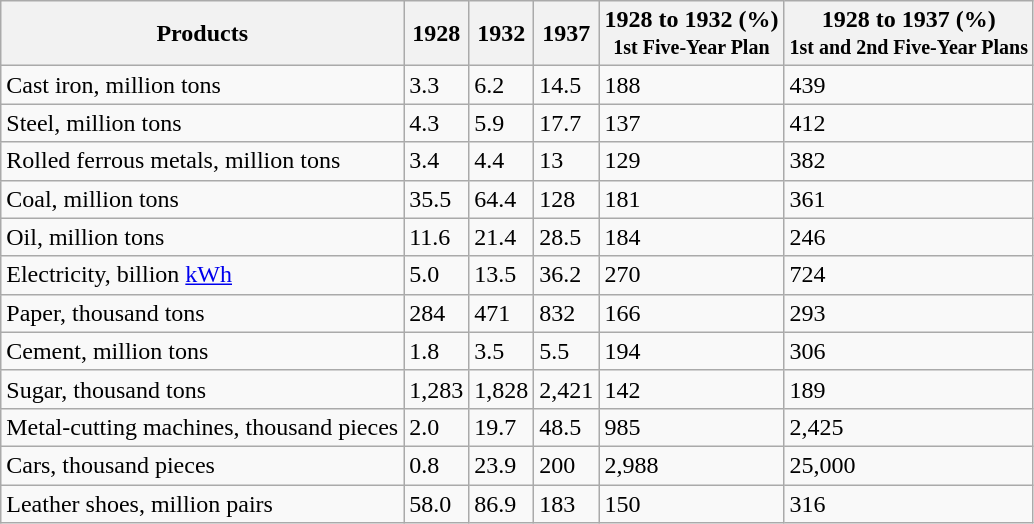<table class="wikitable sortable">
<tr>
<th>Products</th>
<th>1928</th>
<th>1932</th>
<th>1937</th>
<th>1928 to 1932 (%)<br><small>1st Five-Year Plan</small></th>
<th>1928 to 1937 (%)<br><small>1st and 2nd Five-Year Plans</small></th>
</tr>
<tr>
<td>Cast iron, million tons</td>
<td>3.3</td>
<td>6.2</td>
<td>14.5</td>
<td>188</td>
<td>439</td>
</tr>
<tr>
<td>Steel, million tons</td>
<td>4.3</td>
<td>5.9</td>
<td>17.7</td>
<td>137</td>
<td>412</td>
</tr>
<tr>
<td>Rolled ferrous metals, million tons</td>
<td>3.4</td>
<td>4.4</td>
<td>13</td>
<td>129</td>
<td>382</td>
</tr>
<tr>
<td>Coal, million tons</td>
<td>35.5</td>
<td>64.4</td>
<td>128</td>
<td>181</td>
<td>361</td>
</tr>
<tr>
<td>Oil, million tons</td>
<td>11.6</td>
<td>21.4</td>
<td>28.5</td>
<td>184</td>
<td>246</td>
</tr>
<tr>
<td>Electricity, billion <a href='#'>kWh</a></td>
<td>5.0</td>
<td>13.5</td>
<td>36.2</td>
<td>270</td>
<td>724</td>
</tr>
<tr>
<td>Paper, thousand tons</td>
<td>284</td>
<td>471</td>
<td>832</td>
<td>166</td>
<td>293</td>
</tr>
<tr>
<td>Cement, million tons</td>
<td>1.8</td>
<td>3.5</td>
<td>5.5</td>
<td>194</td>
<td>306</td>
</tr>
<tr>
<td>Sugar, thousand tons</td>
<td>1,283</td>
<td>1,828</td>
<td>2,421</td>
<td>142</td>
<td>189</td>
</tr>
<tr>
<td>Metal-cutting machines, thousand pieces</td>
<td>2.0</td>
<td>19.7</td>
<td>48.5</td>
<td>985</td>
<td>2,425</td>
</tr>
<tr>
<td>Cars, thousand pieces</td>
<td>0.8</td>
<td>23.9</td>
<td>200</td>
<td>2,988</td>
<td>25,000</td>
</tr>
<tr>
<td>Leather shoes, million pairs</td>
<td>58.0</td>
<td>86.9</td>
<td>183</td>
<td>150</td>
<td>316</td>
</tr>
</table>
